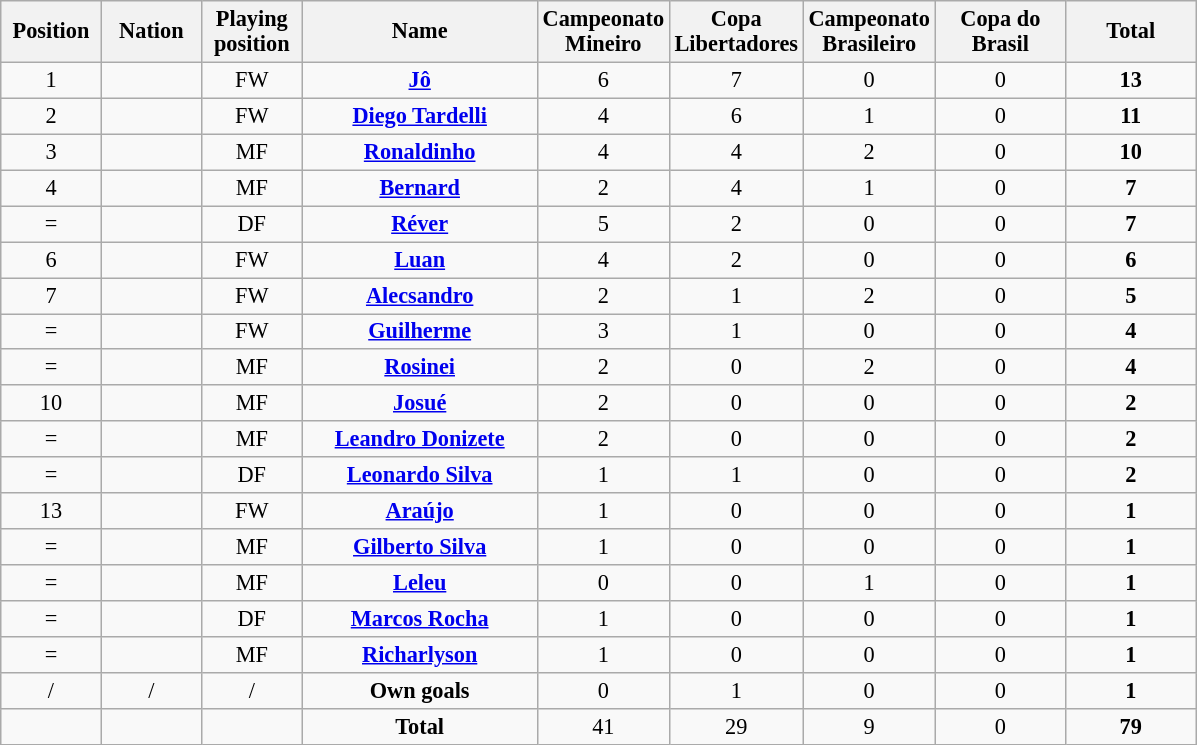<table class="wikitable" style="font-size: 93%; text-align: center;">
<tr>
<th width=60>Position</th>
<th width=60>Nation</th>
<th width=60>Playing position</th>
<th width=150>Name</th>
<th width=80>Campeonato Mineiro</th>
<th width=80>Copa Libertadores</th>
<th width=80>Campeonato Brasileiro</th>
<th width=80>Copa do Brasil</th>
<th width=80>Total</th>
</tr>
<tr>
<td>1</td>
<td></td>
<td>FW</td>
<td><strong><a href='#'>Jô</a></strong></td>
<td>6</td>
<td>7</td>
<td>0</td>
<td>0</td>
<td><strong>13</strong></td>
</tr>
<tr>
<td>2</td>
<td></td>
<td>FW</td>
<td><strong><a href='#'>Diego Tardelli</a></strong></td>
<td>4</td>
<td>6</td>
<td>1</td>
<td>0</td>
<td><strong>11</strong></td>
</tr>
<tr>
<td>3</td>
<td></td>
<td>MF</td>
<td><strong><a href='#'>Ronaldinho</a></strong></td>
<td>4</td>
<td>4</td>
<td>2</td>
<td>0</td>
<td><strong>10</strong></td>
</tr>
<tr>
<td>4</td>
<td></td>
<td>MF</td>
<td><strong><a href='#'>Bernard</a></strong></td>
<td>2</td>
<td>4</td>
<td>1</td>
<td>0</td>
<td><strong>7</strong></td>
</tr>
<tr>
<td>=</td>
<td></td>
<td>DF</td>
<td><strong><a href='#'>Réver</a></strong></td>
<td>5</td>
<td>2</td>
<td>0</td>
<td>0</td>
<td><strong>7</strong></td>
</tr>
<tr>
<td>6</td>
<td></td>
<td>FW</td>
<td><strong><a href='#'>Luan</a></strong></td>
<td>4</td>
<td>2</td>
<td>0</td>
<td>0</td>
<td><strong>6</strong></td>
</tr>
<tr>
<td>7</td>
<td></td>
<td>FW</td>
<td><strong><a href='#'>Alecsandro</a></strong></td>
<td>2</td>
<td>1</td>
<td>2</td>
<td>0</td>
<td><strong>5</strong></td>
</tr>
<tr>
<td>=</td>
<td></td>
<td>FW</td>
<td><strong><a href='#'>Guilherme</a></strong></td>
<td>3</td>
<td>1</td>
<td>0</td>
<td>0</td>
<td><strong>4</strong></td>
</tr>
<tr>
<td>=</td>
<td></td>
<td>MF</td>
<td><strong><a href='#'>Rosinei</a></strong></td>
<td>2</td>
<td>0</td>
<td>2</td>
<td>0</td>
<td><strong>4</strong></td>
</tr>
<tr>
<td>10</td>
<td></td>
<td>MF</td>
<td><strong><a href='#'>Josué</a></strong></td>
<td>2</td>
<td>0</td>
<td>0</td>
<td>0</td>
<td><strong>2</strong></td>
</tr>
<tr>
<td>=</td>
<td></td>
<td>MF</td>
<td><strong><a href='#'>Leandro Donizete</a></strong></td>
<td>2</td>
<td>0</td>
<td>0</td>
<td>0</td>
<td><strong>2</strong></td>
</tr>
<tr>
<td>=</td>
<td></td>
<td>DF</td>
<td><strong><a href='#'>Leonardo Silva</a></strong></td>
<td>1</td>
<td>1</td>
<td>0</td>
<td>0</td>
<td><strong>2</strong></td>
</tr>
<tr>
<td>13</td>
<td></td>
<td>FW</td>
<td><strong><a href='#'>Araújo</a></strong></td>
<td>1</td>
<td>0</td>
<td>0</td>
<td>0</td>
<td><strong>1</strong></td>
</tr>
<tr>
<td>=</td>
<td></td>
<td>MF</td>
<td><strong><a href='#'>Gilberto Silva</a></strong></td>
<td>1</td>
<td>0</td>
<td>0</td>
<td>0</td>
<td><strong>1</strong></td>
</tr>
<tr>
<td>=</td>
<td></td>
<td>MF</td>
<td><strong><a href='#'>Leleu</a></strong></td>
<td>0</td>
<td>0</td>
<td>1</td>
<td>0</td>
<td><strong>1</strong></td>
</tr>
<tr>
<td>=</td>
<td></td>
<td>DF</td>
<td><strong><a href='#'>Marcos Rocha</a></strong></td>
<td>1</td>
<td>0</td>
<td>0</td>
<td>0</td>
<td><strong>1</strong></td>
</tr>
<tr>
<td>=</td>
<td></td>
<td>MF</td>
<td><strong><a href='#'>Richarlyson</a></strong></td>
<td>1</td>
<td>0</td>
<td>0</td>
<td>0</td>
<td><strong>1</strong></td>
</tr>
<tr>
<td>/</td>
<td>/</td>
<td>/</td>
<td><strong>Own goals</strong></td>
<td>0</td>
<td>1</td>
<td>0</td>
<td>0</td>
<td><strong>1</strong></td>
</tr>
<tr>
<td></td>
<td></td>
<td></td>
<td><strong>Total</strong></td>
<td>41</td>
<td>29</td>
<td>9</td>
<td>0</td>
<td><strong>79</strong></td>
</tr>
</table>
